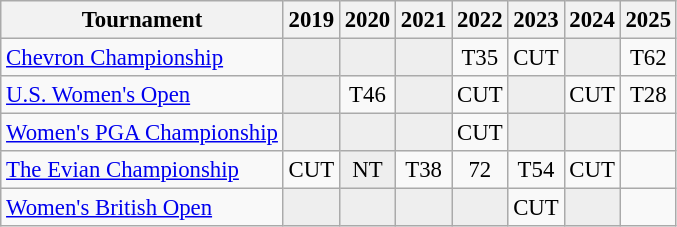<table class="wikitable" style="font-size:95%;text-align:center;">
<tr>
<th>Tournament</th>
<th>2019</th>
<th>2020</th>
<th>2021</th>
<th>2022</th>
<th>2023</th>
<th>2024</th>
<th>2025</th>
</tr>
<tr>
<td align=left><a href='#'>Chevron Championship</a></td>
<td style="background:#eeeeee;"></td>
<td style="background:#eeeeee;"></td>
<td style="background:#eeeeee;"></td>
<td>T35</td>
<td>CUT</td>
<td style="background:#eeeeee;"></td>
<td>T62</td>
</tr>
<tr>
<td align=left><a href='#'>U.S. Women's Open</a></td>
<td style="background:#eeeeee;"></td>
<td>T46</td>
<td style="background:#eeeeee;"></td>
<td>CUT</td>
<td style="background:#eeeeee;"></td>
<td>CUT</td>
<td>T28</td>
</tr>
<tr>
<td align=left><a href='#'>Women's PGA Championship</a></td>
<td style="background:#eeeeee;"></td>
<td style="background:#eeeeee;"></td>
<td style="background:#eeeeee;"></td>
<td>CUT</td>
<td style="background:#eeeeee;"></td>
<td style="background:#eeeeee;"></td>
<td></td>
</tr>
<tr>
<td align=left><a href='#'>The Evian Championship</a></td>
<td>CUT</td>
<td style="background:#eeeeee;">NT</td>
<td>T38</td>
<td>72</td>
<td>T54</td>
<td>CUT</td>
<td></td>
</tr>
<tr>
<td align=left><a href='#'>Women's British Open</a></td>
<td style="background:#eeeeee;"></td>
<td style="background:#eeeeee;"></td>
<td style="background:#eeeeee;"></td>
<td style="background:#eeeeee;"></td>
<td>CUT</td>
<td style="background:#eeeeee;"></td>
<td></td>
</tr>
</table>
